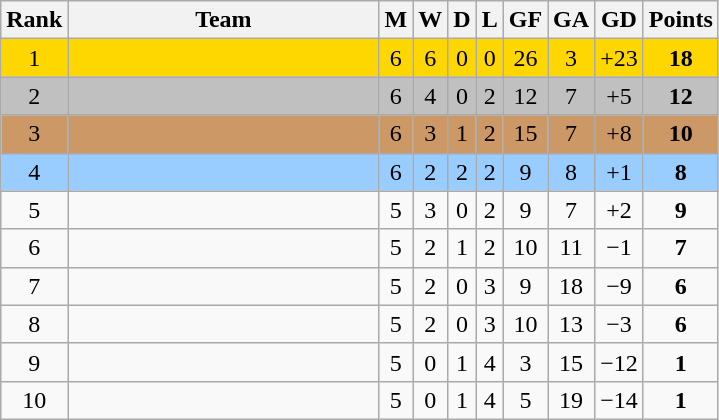<table class="wikitable sortable" style="text-align:center">
<tr>
<th>Rank</th>
<th width=200>Team</th>
<th>M</th>
<th>W</th>
<th>D</th>
<th>L</th>
<th>GF</th>
<th>GA</th>
<th>GD</th>
<th>Points</th>
</tr>
<tr bgcolor=gold>
<td>1</td>
<td align=left></td>
<td>6</td>
<td>6</td>
<td>0</td>
<td>0</td>
<td>26</td>
<td>3</td>
<td>+23</td>
<td><strong>18</strong></td>
</tr>
<tr bgcolor=silver>
<td>2</td>
<td align=left></td>
<td>6</td>
<td>4</td>
<td>0</td>
<td>2</td>
<td>12</td>
<td>7</td>
<td>+5</td>
<td><strong>12</strong></td>
</tr>
<tr bgcolor=#cc9966>
<td>3</td>
<td align=left></td>
<td>6</td>
<td>3</td>
<td>1</td>
<td>2</td>
<td>15</td>
<td>7</td>
<td>+8</td>
<td><strong>10</strong></td>
</tr>
<tr bgcolor=#9acdff>
<td>4</td>
<td align=left></td>
<td>6</td>
<td>2</td>
<td>2</td>
<td>2</td>
<td>9</td>
<td>8</td>
<td>+1</td>
<td><strong>8</strong></td>
</tr>
<tr>
<td>5</td>
<td align=left></td>
<td>5</td>
<td>3</td>
<td>0</td>
<td>2</td>
<td>9</td>
<td>7</td>
<td>+2</td>
<td><strong>9</strong></td>
</tr>
<tr>
<td>6</td>
<td align=left></td>
<td>5</td>
<td>2</td>
<td>1</td>
<td>2</td>
<td>10</td>
<td>11</td>
<td>−1</td>
<td><strong>7</strong></td>
</tr>
<tr>
<td>7</td>
<td align=left></td>
<td>5</td>
<td>2</td>
<td>0</td>
<td>3</td>
<td>9</td>
<td>18</td>
<td>−9</td>
<td><strong>6</strong></td>
</tr>
<tr>
<td>8</td>
<td align=left></td>
<td>5</td>
<td>2</td>
<td>0</td>
<td>3</td>
<td>10</td>
<td>13</td>
<td>−3</td>
<td><strong>6</strong></td>
</tr>
<tr>
<td>9</td>
<td align=left></td>
<td>5</td>
<td>0</td>
<td>1</td>
<td>4</td>
<td>3</td>
<td>15</td>
<td>−12</td>
<td><strong>1</strong></td>
</tr>
<tr>
<td>10</td>
<td align=left></td>
<td>5</td>
<td>0</td>
<td>1</td>
<td>4</td>
<td>5</td>
<td>19</td>
<td>−14</td>
<td><strong>1</strong></td>
</tr>
</table>
